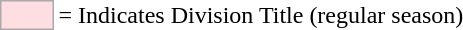<table>
<tr>
<td style="background-color:#FFDEE2; border:1px solid #aaaaaa; width:2em;"></td>
<td>= Indicates Division Title (regular season)</td>
</tr>
</table>
